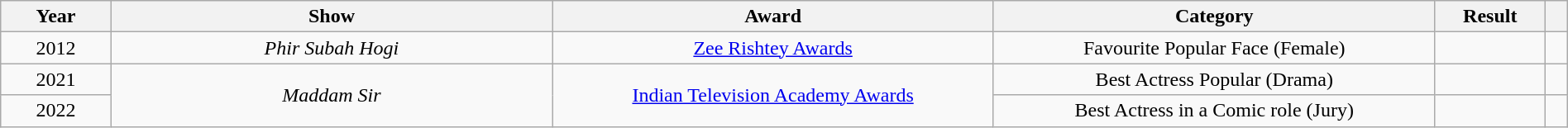<table class="wikitable sortable" style="width:100%;">
<tr>
<th style="width:5%;">Year</th>
<th style="width:20%;">Show</th>
<th style="width:20%;">Award</th>
<th style="width:20%;">Category</th>
<th style="width:5%;">Result</th>
<th style="width:1%;" class="unsortable"></th>
</tr>
<tr>
<td style="text-align:center;">2012</td>
<td style="text-align:center;"><em>Phir Subah Hogi</em></td>
<td style="text-align:center;"><a href='#'>Zee Rishtey Awards</a></td>
<td style="text-align:center;">Favourite Popular Face (Female)</td>
<td></td>
<td></td>
</tr>
<tr>
<td style="text-align:center;">2021</td>
<td style="text-align:center;"rowspan=2><em>Maddam Sir</em></td>
<td style="text-align:center;"rowspan=2><a href='#'>Indian Television Academy Awards</a></td>
<td style="text-align:center;">Best Actress Popular (Drama)</td>
<td></td>
<td></td>
</tr>
<tr>
<td style="text-align:center;">2022</td>
<td style="text-align:center;">Best Actress in a Comic role (Jury)</td>
<td></td>
<td></td>
</tr>
</table>
